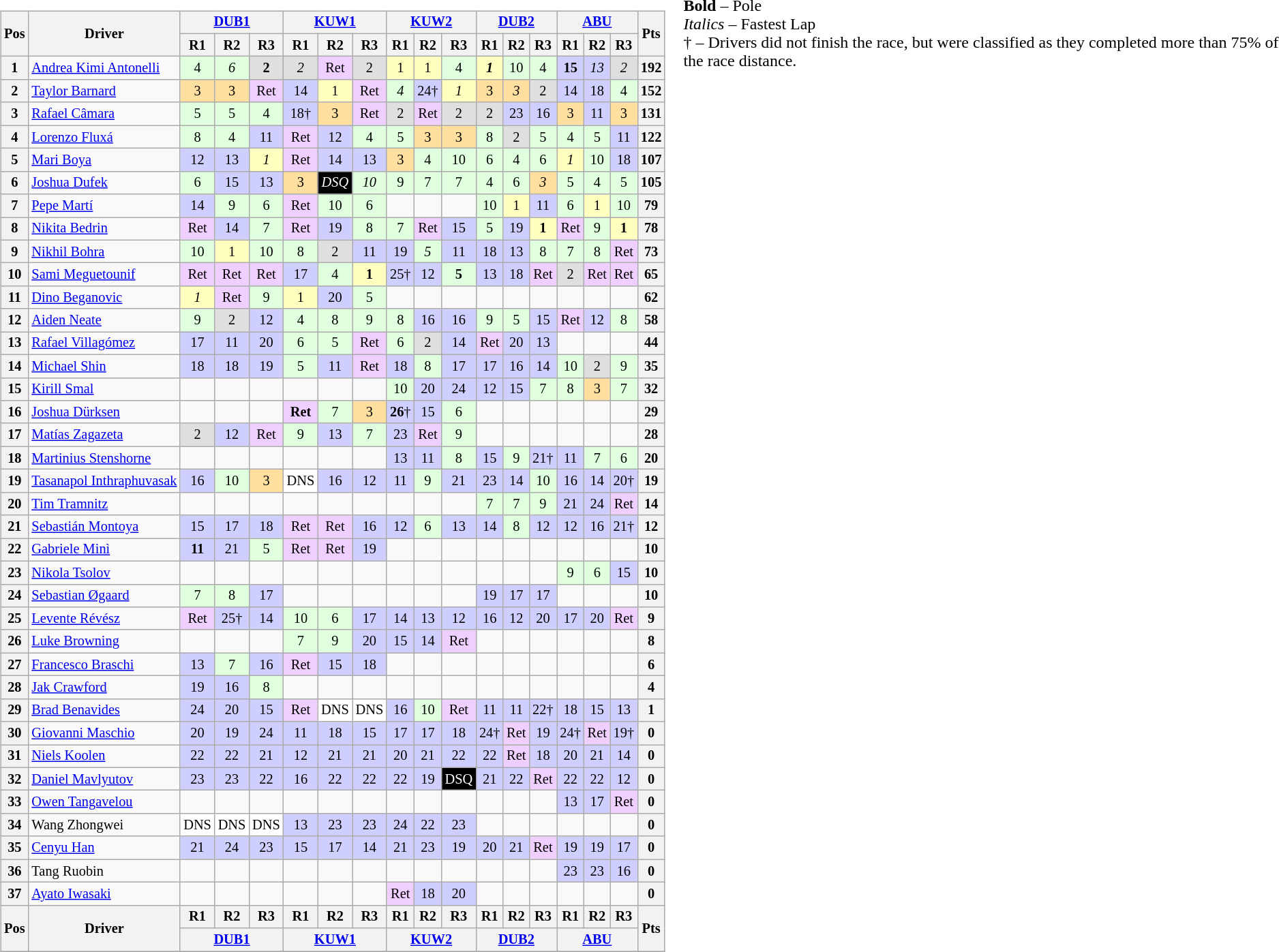<table>
<tr>
<td valign=top><br><table class="wikitable" style="font-size:85%; text-align:center">
<tr>
<th rowspan="2" valign="middle">Pos</th>
<th rowspan="2" valign="middle">Driver</th>
<th colspan="3"><a href='#'>DUB1</a><br></th>
<th colspan="3"><a href='#'>KUW1</a><br></th>
<th colspan="3"><a href='#'>KUW2</a><br></th>
<th colspan="3"><a href='#'>DUB2</a><br></th>
<th colspan="3"><a href='#'>ABU</a><br></th>
<th rowspan="2" valign="middle">Pts</th>
</tr>
<tr>
<th>R1</th>
<th>R2</th>
<th>R3</th>
<th>R1</th>
<th>R2</th>
<th>R3</th>
<th>R1</th>
<th>R2</th>
<th>R3</th>
<th>R1</th>
<th>R2</th>
<th>R3</th>
<th>R1</th>
<th>R2</th>
<th>R3</th>
</tr>
<tr>
<th>1</th>
<td align="left"> <a href='#'>Andrea Kimi Antonelli</a></td>
<td style="background:#dfffdf">4</td>
<td style="background:#dfffdf"><em>6</em></td>
<td style="background:#dfdfdf"><strong>2</strong></td>
<td style="background:#dfdfdf"><em>2</em></td>
<td style="background:#efcfff">Ret</td>
<td style="background:#dfdfdf">2</td>
<td style="background:#ffffbf">1</td>
<td style="background:#ffffbf">1</td>
<td style="background:#dfffdf">4</td>
<td style="background:#ffffbf"><strong><em>1</em></strong></td>
<td style="background:#dfffdf">10</td>
<td style="background:#dfffdf">4</td>
<td style="background:#cfcfff"><strong>15</strong></td>
<td style="background:#cfcfff"><em>13</em></td>
<td style="background:#dfdfdf"><em>2</em></td>
<th>192</th>
</tr>
<tr>
<th>2</th>
<td align="left"> <a href='#'>Taylor Barnard</a></td>
<td style="background:#ffdf9f">3</td>
<td style="background:#ffdf9f">3</td>
<td style="background:#efcfff">Ret</td>
<td style="background:#cfcfff">14</td>
<td style="background:#ffffbf">1</td>
<td style="background:#efcfff">Ret</td>
<td style="background:#dfffdf"><em>4</em></td>
<td style="background:#cfcfff">24†</td>
<td style="background:#ffffbf"><em>1</em></td>
<td style="background:#ffdf9f">3</td>
<td style="background:#ffdf9f"><em>3</em></td>
<td style="background:#dfdfdf">2</td>
<td style="background:#cfcfff">14</td>
<td style="background:#cfcfff">18</td>
<td style="background:#dfffdf">4</td>
<th>152</th>
</tr>
<tr>
<th>3</th>
<td align="left"> <a href='#'>Rafael Câmara</a></td>
<td style="background:#dfffdf">5</td>
<td style="background:#dfffdf">5</td>
<td style="background:#dfffdf">4</td>
<td style="background:#cfcfff">18†</td>
<td style="background:#ffdf9f">3</td>
<td style="background:#efcfff">Ret</td>
<td style="background:#dfdfdf">2</td>
<td style="background:#efcfff">Ret</td>
<td style="background:#dfdfdf">2</td>
<td style="background:#dfdfdf">2</td>
<td style="background:#cfcfff">23</td>
<td style="background:#cfcfff">16</td>
<td style="background:#ffdf9f">3</td>
<td style="background:#cfcfff">11</td>
<td style="background:#ffdf9f">3</td>
<th>131</th>
</tr>
<tr>
<th>4</th>
<td align="left"> <a href='#'>Lorenzo Fluxá</a></td>
<td style="background:#dfffdf">8</td>
<td style="background:#dfffdf">4</td>
<td style="background:#cfcfff">11</td>
<td style="background:#efcfff">Ret</td>
<td style="background:#cfcfff">12</td>
<td style="background:#dfffdf">4</td>
<td style="background:#dfffdf">5</td>
<td style="background:#ffdf9f">3</td>
<td style="background:#ffdf9f">3</td>
<td style="background:#dfffdf">8</td>
<td style="background:#dfdfdf">2</td>
<td style="background:#dfffdf">5</td>
<td style="background:#dfffdf">4</td>
<td style="background:#dfffdf">5</td>
<td style="background:#cfcfff">11</td>
<th>122</th>
</tr>
<tr>
<th>5</th>
<td align="left"> <a href='#'>Mari Boya</a></td>
<td style="background:#cfcfff">12</td>
<td style="background:#cfcfff">13</td>
<td style="background:#ffffbf"><em>1</em></td>
<td style="background:#efcfff">Ret</td>
<td style="background:#cfcfff">14</td>
<td style="background:#cfcfff">13</td>
<td style="background:#ffdf9f">3</td>
<td style="background:#dfffdf">4</td>
<td style="background:#dfffdf">10</td>
<td style="background:#dfffdf">6</td>
<td style="background:#dfffdf">4</td>
<td style="background:#dfffdf">6</td>
<td style="background:#ffffbf"><em>1</em></td>
<td style="background:#dfffdf">10</td>
<td style="background:#cfcfff">18</td>
<th>107</th>
</tr>
<tr>
<th>6</th>
<td align="left"> <a href='#'>Joshua Dufek</a></td>
<td style="background:#dfffdf">6</td>
<td style="background:#cfcfff">15</td>
<td style="background:#cfcfff">13</td>
<td style="background:#ffdf9f">3</td>
<td style="background:#000000;color:white"><em>DSQ</em></td>
<td style="background:#dfffdf"><em>10</em></td>
<td style="background:#dfffdf">9</td>
<td style="background:#dfffdf">7</td>
<td style="background:#dfffdf">7</td>
<td style="background:#dfffdf">4</td>
<td style="background:#dfffdf">6</td>
<td style="background:#ffdf9f"><em>3</em></td>
<td style="background:#dfffdf">5</td>
<td style="background:#dfffdf">4</td>
<td style="background:#dfffdf">5</td>
<th>105</th>
</tr>
<tr>
<th>7</th>
<td align="left"> <a href='#'>Pepe Martí</a></td>
<td style="background:#cfcfff">14</td>
<td style="background:#dfffdf">9</td>
<td style="background:#dfffdf">6</td>
<td style="background:#efcfff">Ret</td>
<td style="background:#dfffdf">10</td>
<td style="background:#dfffdf">6</td>
<td></td>
<td></td>
<td></td>
<td style="background:#dfffdf">10</td>
<td style="background:#ffffbf">1</td>
<td style="background:#cfcfff">11</td>
<td style="background:#dfffdf">6</td>
<td style="background:#ffffbf">1</td>
<td style="background:#dfffdf">10</td>
<th>79</th>
</tr>
<tr>
<th>8</th>
<td align="left"> <a href='#'>Nikita Bedrin</a></td>
<td style="background:#efcfff">Ret</td>
<td style="background:#cfcfff">14</td>
<td style="background:#dfffdf">7</td>
<td style="background:#efcfff">Ret</td>
<td style="background:#cfcfff">19</td>
<td style="background:#dfffdf">8</td>
<td style="background:#dfffdf">7</td>
<td style="background:#efcfff">Ret</td>
<td style="background:#cfcfff">15</td>
<td style="background:#dfffdf">5</td>
<td style="background:#cfcfff">19</td>
<td style="background:#ffffbf"><strong>1</strong></td>
<td style="background:#efcfff">Ret</td>
<td style="background:#dfffdf">9</td>
<td style="background:#ffffbf"><strong>1</strong></td>
<th>78</th>
</tr>
<tr>
<th>9</th>
<td align="left"> <a href='#'>Nikhil Bohra</a></td>
<td style="background:#dfffdf">10</td>
<td style="background:#ffffbf">1</td>
<td style="background:#dfffdf">10</td>
<td style="background:#dfffdf">8</td>
<td style="background:#dfdfdf">2</td>
<td style="background:#cfcfff">11</td>
<td style="background:#cfcfff">19</td>
<td style="background:#dfffdf"><em>5</em></td>
<td style="background:#cfcfff">11</td>
<td style="background:#cfcfff">18</td>
<td style="background:#cfcfff">13</td>
<td style="background:#dfffdf">8</td>
<td style="background:#dfffdf">7</td>
<td style="background:#dfffdf">8</td>
<td style="background:#efcfff">Ret</td>
<th>73</th>
</tr>
<tr>
<th>10</th>
<td align="left"> <a href='#'>Sami Meguetounif</a></td>
<td style="background:#efcfff">Ret</td>
<td style="background:#efcfff">Ret</td>
<td style="background:#efcfff">Ret</td>
<td style="background:#cfcfff">17</td>
<td style="background:#dfffdf">4</td>
<td style="background:#ffffbf"><strong>1</strong></td>
<td style="background:#cfcfff">25†</td>
<td style="background:#cfcfff">12</td>
<td style="background:#dfffdf"><strong>5</strong></td>
<td style="background:#cfcfff">13</td>
<td style="background:#cfcfff">18</td>
<td style="background:#efcfff">Ret</td>
<td style="background:#dfdfdf">2</td>
<td style="background:#efcfff">Ret</td>
<td style="background:#efcfff">Ret</td>
<th>65</th>
</tr>
<tr>
<th>11</th>
<td align="left"> <a href='#'>Dino Beganovic</a></td>
<td style="background:#ffffbf"><em>1</em></td>
<td style="background:#efcfff">Ret</td>
<td style="background:#dfffdf">9</td>
<td style="background:#ffffbf">1</td>
<td style="background:#cfcfff">20</td>
<td style="background:#dfffdf">5</td>
<td></td>
<td></td>
<td></td>
<td></td>
<td></td>
<td></td>
<td></td>
<td></td>
<td></td>
<th>62</th>
</tr>
<tr>
<th>12</th>
<td align="left"> <a href='#'>Aiden Neate</a></td>
<td style="background:#dfffdf">9</td>
<td style="background:#dfdfdf">2</td>
<td style="background:#cfcfff">12</td>
<td style="background:#dfffdf">4</td>
<td style="background:#dfffdf">8</td>
<td style="background:#dfffdf">9</td>
<td style="background:#dfffdf">8</td>
<td style="background:#cfcfff">16</td>
<td style="background:#cfcfff">16</td>
<td style="background:#dfffdf">9</td>
<td style="background:#dfffdf">5</td>
<td style="background:#cfcfff">15</td>
<td style="background:#efcfff">Ret</td>
<td style="background:#cfcfff">12</td>
<td style="background:#dfffdf">8</td>
<th>58</th>
</tr>
<tr>
<th>13</th>
<td align="left"> <a href='#'>Rafael Villagómez</a></td>
<td style="background:#cfcfff">17</td>
<td style="background:#cfcfff">11</td>
<td style="background:#cfcfff">20</td>
<td style="background:#dfffdf">6</td>
<td style="background:#dfffdf">5</td>
<td style="background:#efcfff">Ret</td>
<td style="background:#dfffdf">6</td>
<td style="background:#dfdfdf">2</td>
<td style="background:#cfcfff">14</td>
<td style="background:#efcfff">Ret</td>
<td style="background:#cfcfff">20</td>
<td style="background:#cfcfff">13</td>
<td></td>
<td></td>
<td></td>
<th>44</th>
</tr>
<tr>
<th>14</th>
<td align="left"> <a href='#'>Michael Shin</a></td>
<td style="background:#cfcfff">18</td>
<td style="background:#cfcfff">18</td>
<td style="background:#cfcfff">19</td>
<td style="background:#dfffdf">5</td>
<td style="background:#cfcfff">11</td>
<td style="background:#efcfff">Ret</td>
<td style="background:#cfcfff">18</td>
<td style="background:#dfffdf">8</td>
<td style="background:#cfcfff">17</td>
<td style="background:#cfcfff">17</td>
<td style="background:#cfcfff">16</td>
<td style="background:#cfcfff">14</td>
<td style="background:#dfffdf">10</td>
<td style="background:#dfdfdf">2</td>
<td style="background:#dfffdf">9</td>
<th>35</th>
</tr>
<tr>
<th>15</th>
<td align="left"> <a href='#'>Kirill Smal</a></td>
<td></td>
<td></td>
<td></td>
<td></td>
<td></td>
<td></td>
<td style="background:#dfffdf">10</td>
<td style="background:#cfcfff">20</td>
<td style="background:#cfcfff">24</td>
<td style="background:#cfcfff">12</td>
<td style="background:#cfcfff">15</td>
<td style="background:#dfffdf">7</td>
<td style="background:#dfffdf">8</td>
<td style="background:#ffdf9f">3</td>
<td style="background:#dfffdf">7</td>
<th>32</th>
</tr>
<tr>
<th>16</th>
<td align="left"> <a href='#'>Joshua Dürksen</a></td>
<td></td>
<td></td>
<td></td>
<td style="background:#efcfff"><strong>Ret</strong></td>
<td style="background:#dfffdf">7</td>
<td style="background:#ffdf9f">3</td>
<td style="background:#cfcfff"><strong>26</strong>†</td>
<td style="background:#cfcfff">15</td>
<td style="background:#dfffdf">6</td>
<td></td>
<td></td>
<td></td>
<td></td>
<td></td>
<td></td>
<th>29</th>
</tr>
<tr>
<th>17</th>
<td align="left"> <a href='#'>Matías Zagazeta</a></td>
<td style="background:#dfdfdf">2</td>
<td style="background:#cfcfff">12</td>
<td style="background:#efcfff">Ret</td>
<td style="background:#dfffdf">9</td>
<td style="background:#cfcfff">13</td>
<td style="background:#dfffdf">7</td>
<td style="background:#cfcfff">23</td>
<td style="background:#efcfff">Ret</td>
<td style="background:#dfffdf">9</td>
<td></td>
<td></td>
<td></td>
<td></td>
<td></td>
<td></td>
<th>28</th>
</tr>
<tr>
<th>18</th>
<td align="left"> <a href='#'>Martinius Stenshorne</a></td>
<td></td>
<td></td>
<td></td>
<td></td>
<td></td>
<td></td>
<td style="background:#cfcfff">13</td>
<td style="background:#cfcfff">11</td>
<td style="background:#dfffdf">8</td>
<td style="background:#cfcfff">15</td>
<td style="background:#dfffdf">9</td>
<td style="background:#cfcfff">21†</td>
<td style="background:#cfcfff">11</td>
<td style="background:#dfffdf">7</td>
<td style="background:#dfffdf">6</td>
<th>20</th>
</tr>
<tr>
<th>19</th>
<td nowrap="" align="left"> <a href='#'>Tasanapol Inthraphuvasak</a></td>
<td style="background:#cfcfff">16</td>
<td style="background:#dfffdf">10</td>
<td style="background:#ffdf9f">3</td>
<td style="background:#ffffff">DNS</td>
<td style="background:#cfcfff">16</td>
<td style="background:#cfcfff">12</td>
<td style="background:#cfcfff">11</td>
<td style="background:#dfffdf">9</td>
<td style="background:#cfcfff">21</td>
<td style="background:#cfcfff">23</td>
<td style="background:#cfcfff">14</td>
<td style="background:#dfffdf">10</td>
<td style="background:#cfcfff">16</td>
<td style="background:#cfcfff">14</td>
<td style="background:#cfcfff">20†</td>
<th>19</th>
</tr>
<tr>
<th>20</th>
<td align="left"> <a href='#'>Tim Tramnitz</a></td>
<td></td>
<td></td>
<td></td>
<td></td>
<td></td>
<td></td>
<td></td>
<td></td>
<td></td>
<td style="background:#dfffdf">7</td>
<td style="background:#dfffdf">7</td>
<td style="background:#dfffdf">9</td>
<td style="background:#cfcfff">21</td>
<td style="background:#cfcfff">24</td>
<td style="background:#efcfff">Ret</td>
<th>14</th>
</tr>
<tr>
<th>21</th>
<td align="left"> <a href='#'>Sebastián Montoya</a></td>
<td style="background:#cfcfff">15</td>
<td style="background:#cfcfff">17</td>
<td style="background:#cfcfff">18</td>
<td style="background:#efcfff">Ret</td>
<td style="background:#efcfff">Ret</td>
<td style="background:#cfcfff">16</td>
<td style="background:#cfcfff">12</td>
<td style="background:#dfffdf">6</td>
<td style="background:#cfcfff">13</td>
<td style="background:#cfcfff">14</td>
<td style="background:#dfffdf">8</td>
<td style="background:#cfcfff">12</td>
<td style="background:#cfcfff">12</td>
<td style="background:#cfcfff">16</td>
<td style="background:#cfcfff">21†</td>
<th>12</th>
</tr>
<tr>
<th>22</th>
<td align="left"> <a href='#'>Gabriele Minì</a></td>
<td style="background:#cfcfff"><strong>11</strong></td>
<td style="background:#cfcfff">21</td>
<td style="background:#dfffdf">5</td>
<td style="background:#efcfff">Ret</td>
<td style="background:#efcfff">Ret</td>
<td style="background:#cfcfff">19</td>
<td></td>
<td></td>
<td></td>
<td></td>
<td></td>
<td></td>
<td></td>
<td></td>
<td></td>
<th>10</th>
</tr>
<tr>
<th>23</th>
<td align="left"> <a href='#'>Nikola Tsolov</a></td>
<td></td>
<td></td>
<td></td>
<td></td>
<td></td>
<td></td>
<td></td>
<td></td>
<td></td>
<td></td>
<td></td>
<td></td>
<td style="background:#dfffdf">9</td>
<td style="background:#dfffdf">6</td>
<td style="background:#cfcfff">15</td>
<th>10</th>
</tr>
<tr>
<th>24</th>
<td align="left"> <a href='#'>Sebastian Øgaard</a></td>
<td style="background:#dfffdf">7</td>
<td style="background:#dfffdf">8</td>
<td style="background:#cfcfff">17</td>
<td></td>
<td></td>
<td></td>
<td></td>
<td></td>
<td></td>
<td style="background:#cfcfff">19</td>
<td style="background:#cfcfff">17</td>
<td style="background:#cfcfff">17</td>
<td></td>
<td></td>
<td></td>
<th>10</th>
</tr>
<tr>
<th>25</th>
<td align="left"> <a href='#'>Levente Révész</a></td>
<td style="background:#efcfff">Ret</td>
<td style="background:#cfcfff">25†</td>
<td style="background:#cfcfff">14</td>
<td style="background:#dfffdf">10</td>
<td style="background:#dfffdf">6</td>
<td style="background:#cfcfff">17</td>
<td style="background:#cfcfff">14</td>
<td style="background:#cfcfff">13</td>
<td style="background:#cfcfff">12</td>
<td style="background:#cfcfff">16</td>
<td style="background:#cfcfff">12</td>
<td style="background:#cfcfff">20</td>
<td style="background:#cfcfff">17</td>
<td style="background:#cfcfff">20</td>
<td style="background:#efcfff">Ret</td>
<th>9</th>
</tr>
<tr>
<th>26</th>
<td align="left"> <a href='#'>Luke Browning</a></td>
<td></td>
<td></td>
<td></td>
<td style="background:#dfffdf">7</td>
<td style="background:#dfffdf">9</td>
<td style="background:#cfcfff">20</td>
<td style="background:#cfcfff">15</td>
<td style="background:#cfcfff">14</td>
<td style="background:#efcfff">Ret</td>
<td></td>
<td></td>
<td></td>
<td></td>
<td></td>
<td></td>
<th>8</th>
</tr>
<tr>
<th>27</th>
<td align="left"> <a href='#'>Francesco Braschi</a></td>
<td style="background:#cfcfff">13</td>
<td style="background:#dfffdf">7</td>
<td style="background:#cfcfff">16</td>
<td style="background:#efcfff">Ret</td>
<td style="background:#cfcfff">15</td>
<td style="background:#cfcfff">18</td>
<td></td>
<td></td>
<td></td>
<td></td>
<td></td>
<td></td>
<td></td>
<td></td>
<td></td>
<th>6</th>
</tr>
<tr>
<th>28</th>
<td align="left"> <a href='#'>Jak Crawford</a></td>
<td style="background:#cfcfff">19</td>
<td style="background:#cfcfff">16</td>
<td style="background:#dfffdf">8</td>
<td></td>
<td></td>
<td></td>
<td></td>
<td></td>
<td></td>
<td></td>
<td></td>
<td></td>
<td></td>
<td></td>
<td></td>
<th>4</th>
</tr>
<tr>
<th>29</th>
<td align="left"> <a href='#'>Brad Benavides</a></td>
<td style="background:#cfcfff">24</td>
<td style="background:#cfcfff">20</td>
<td style="background:#cfcfff">15</td>
<td style="background:#efcfff">Ret</td>
<td style="background:#ffffff">DNS</td>
<td style="background:#ffffff">DNS</td>
<td style="background:#cfcfff">16</td>
<td style="background:#dfffdf">10</td>
<td style="background:#efcfff">Ret</td>
<td style="background:#cfcfff">11</td>
<td style="background:#cfcfff">11</td>
<td style="background:#cfcfff">22†</td>
<td style="background:#cfcfff">18</td>
<td style="background:#cfcfff">15</td>
<td style="background:#cfcfff">13</td>
<th>1</th>
</tr>
<tr>
<th>30</th>
<td align="left"> <a href='#'>Giovanni Maschio</a></td>
<td style="background:#cfcfff">20</td>
<td style="background:#cfcfff">19</td>
<td style="background:#cfcfff">24</td>
<td style="background:#cfcfff">11</td>
<td style="background:#cfcfff">18</td>
<td style="background:#cfcfff">15</td>
<td style="background:#cfcfff">17</td>
<td style="background:#cfcfff">17</td>
<td style="background:#cfcfff">18</td>
<td style="background:#cfcfff">24†</td>
<td style="background:#efcfff">Ret</td>
<td style="background:#cfcfff">19</td>
<td style="background:#cfcfff">24†</td>
<td style="background:#efcfff">Ret</td>
<td style="background:#cfcfff">19†</td>
<th>0</th>
</tr>
<tr>
<th>31</th>
<td align="left"> <a href='#'>Niels Koolen</a></td>
<td style="background:#cfcfff">22</td>
<td style="background:#cfcfff">22</td>
<td style="background:#cfcfff">21</td>
<td style="background:#cfcfff">12</td>
<td style="background:#cfcfff">21</td>
<td style="background:#cfcfff">21</td>
<td style="background:#cfcfff">20</td>
<td style="background:#cfcfff">21</td>
<td style="background:#cfcfff">22</td>
<td style="background:#cfcfff">22</td>
<td style="background:#efcfff">Ret</td>
<td style="background:#cfcfff">18</td>
<td style="background:#cfcfff">20</td>
<td style="background:#cfcfff">21</td>
<td style="background:#cfcfff">14</td>
<th>0</th>
</tr>
<tr>
<th>32</th>
<td align="left"> <a href='#'>Daniel Mavlyutov</a></td>
<td style="background:#cfcfff">23</td>
<td style="background:#cfcfff">23</td>
<td style="background:#cfcfff">22</td>
<td style="background:#cfcfff">16</td>
<td style="background:#cfcfff">22</td>
<td style="background:#cfcfff">22</td>
<td style="background:#cfcfff">22</td>
<td style="background:#cfcfff">19</td>
<td style="background:#000000;color:white">DSQ</td>
<td style="background:#cfcfff">21</td>
<td style="background:#cfcfff">22</td>
<td style="background:#efcfff">Ret</td>
<td style="background:#cfcfff">22</td>
<td style="background:#cfcfff">22</td>
<td style="background:#cfcfff">12</td>
<th>0</th>
</tr>
<tr>
<th>33</th>
<td align="left"> <a href='#'>Owen Tangavelou</a></td>
<td></td>
<td></td>
<td></td>
<td></td>
<td></td>
<td></td>
<td></td>
<td></td>
<td></td>
<td></td>
<td></td>
<td></td>
<td style="background:#cfcfff">13</td>
<td style="background:#cfcfff">17</td>
<td style="background:#efcfff">Ret</td>
<th>0</th>
</tr>
<tr>
<th>34</th>
<td align="left"> Wang Zhongwei</td>
<td style="background:#ffffff">DNS</td>
<td style="background:#ffffff">DNS</td>
<td style="background:#ffffff">DNS</td>
<td style="background:#cfcfff">13</td>
<td style="background:#cfcfff">23</td>
<td style="background:#cfcfff">23</td>
<td style="background:#cfcfff">24</td>
<td style="background:#cfcfff">22</td>
<td style="background:#cfcfff">23</td>
<td></td>
<td></td>
<td></td>
<td></td>
<td></td>
<td></td>
<th>0</th>
</tr>
<tr>
<th>35</th>
<td align="left"> <a href='#'>Cenyu Han</a></td>
<td style="background:#cfcfff">21</td>
<td style="background:#cfcfff">24</td>
<td style="background:#cfcfff">23</td>
<td style="background:#cfcfff">15</td>
<td style="background:#cfcfff">17</td>
<td style="background:#cfcfff">14</td>
<td style="background:#cfcfff">21</td>
<td style="background:#cfcfff">23</td>
<td style="background:#cfcfff">19</td>
<td style="background:#cfcfff">20</td>
<td style="background:#cfcfff">21</td>
<td style="background:#efcfff">Ret</td>
<td style="background:#cfcfff">19</td>
<td style="background:#cfcfff">19</td>
<td style="background:#cfcfff">17</td>
<th>0</th>
</tr>
<tr>
<th>36</th>
<td align="left"> Tang Ruobin</td>
<td></td>
<td></td>
<td></td>
<td></td>
<td></td>
<td></td>
<td></td>
<td></td>
<td></td>
<td></td>
<td></td>
<td></td>
<td style="background:#cfcfff">23</td>
<td style="background:#cfcfff">23</td>
<td style="background:#cfcfff">16</td>
<th>0</th>
</tr>
<tr>
<th>37</th>
<td align="left"> <a href='#'>Ayato Iwasaki</a></td>
<td></td>
<td></td>
<td></td>
<td></td>
<td></td>
<td></td>
<td style="background:#efcfff">Ret</td>
<td style="background:#cfcfff">18</td>
<td style="background:#cfcfff">20</td>
<td></td>
<td></td>
<td></td>
<td></td>
<td></td>
<td></td>
<th>0</th>
</tr>
<tr>
<th rowspan="2">Pos</th>
<th rowspan="2">Driver</th>
<th>R1</th>
<th>R2</th>
<th>R3</th>
<th>R1</th>
<th>R2</th>
<th>R3</th>
<th>R1</th>
<th>R2</th>
<th>R3</th>
<th>R1</th>
<th>R2</th>
<th>R3</th>
<th>R1</th>
<th>R2</th>
<th>R3</th>
<th rowspan="2">Pts</th>
</tr>
<tr valign="top">
<th colspan="3"><a href='#'>DUB1</a><br></th>
<th colspan="3"><a href='#'>KUW1</a><br></th>
<th colspan="3"><a href='#'>KUW2</a><br></th>
<th colspan="3"><a href='#'>DUB2</a><br></th>
<th colspan="3"><a href='#'>ABU</a><br></th>
</tr>
<tr>
</tr>
</table>
</td>
<td valign=top><br><strong>Bold</strong> – Pole<br><em>Italics</em> – Fastest Lap<br>† – Drivers did not finish the race, but were classified as they completed more than 75% of the race distance.</td>
</tr>
</table>
